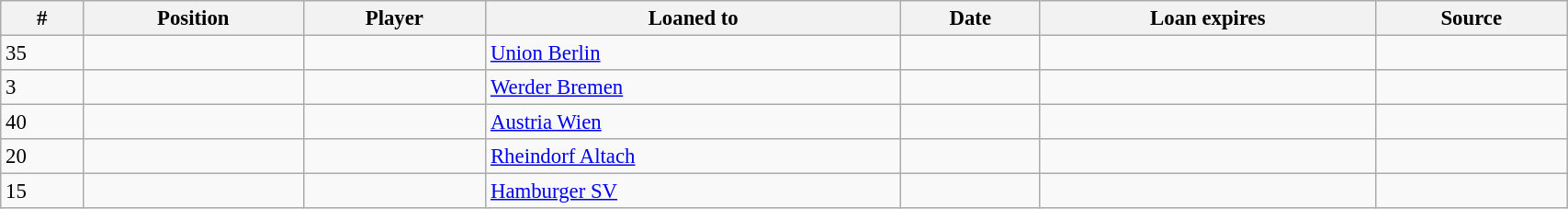<table class="wikitable sortable" style="width:90%; text-align:center; font-size:95%; text-align:left;">
<tr>
<th>#</th>
<th>Position</th>
<th>Player</th>
<th>Loaned to</th>
<th>Date</th>
<th>Loan expires</th>
<th>Source</th>
</tr>
<tr>
<td>35</td>
<td></td>
<td></td>
<td> <a href='#'>Union Berlin</a></td>
<td></td>
<td></td>
<td></td>
</tr>
<tr>
<td>3</td>
<td></td>
<td></td>
<td> <a href='#'>Werder Bremen</a></td>
<td></td>
<td></td>
<td></td>
</tr>
<tr>
<td>40</td>
<td></td>
<td></td>
<td> <a href='#'>Austria Wien</a></td>
<td></td>
<td></td>
<td></td>
</tr>
<tr>
<td>20</td>
<td></td>
<td></td>
<td> <a href='#'>Rheindorf Altach</a></td>
<td></td>
<td></td>
<td></td>
</tr>
<tr>
<td>15</td>
<td></td>
<td></td>
<td> <a href='#'>Hamburger SV</a></td>
<td></td>
<td></td>
<td></td>
</tr>
</table>
